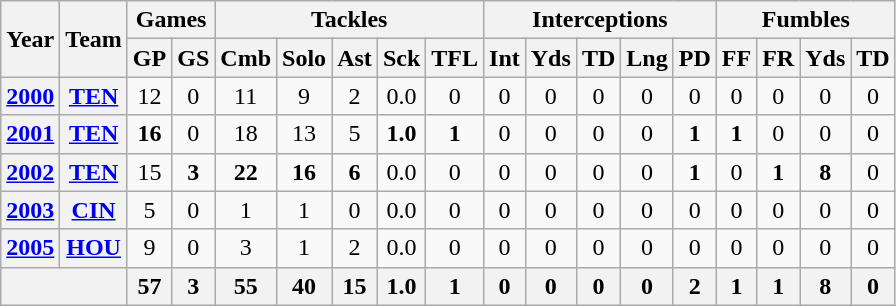<table class="wikitable" style="text-align:center">
<tr>
<th rowspan="2">Year</th>
<th rowspan="2">Team</th>
<th colspan="2">Games</th>
<th colspan="5">Tackles</th>
<th colspan="5">Interceptions</th>
<th colspan="4">Fumbles</th>
</tr>
<tr>
<th>GP</th>
<th>GS</th>
<th>Cmb</th>
<th>Solo</th>
<th>Ast</th>
<th>Sck</th>
<th>TFL</th>
<th>Int</th>
<th>Yds</th>
<th>TD</th>
<th>Lng</th>
<th>PD</th>
<th>FF</th>
<th>FR</th>
<th>Yds</th>
<th>TD</th>
</tr>
<tr>
<th><a href='#'>2000</a></th>
<th><a href='#'>TEN</a></th>
<td>12</td>
<td>0</td>
<td>11</td>
<td>9</td>
<td>2</td>
<td>0.0</td>
<td>0</td>
<td>0</td>
<td>0</td>
<td>0</td>
<td>0</td>
<td>0</td>
<td>0</td>
<td>0</td>
<td>0</td>
<td>0</td>
</tr>
<tr>
<th><a href='#'>2001</a></th>
<th><a href='#'>TEN</a></th>
<td><strong>16</strong></td>
<td>0</td>
<td>18</td>
<td>13</td>
<td>5</td>
<td><strong>1.0</strong></td>
<td><strong>1</strong></td>
<td>0</td>
<td>0</td>
<td>0</td>
<td>0</td>
<td><strong>1</strong></td>
<td><strong>1</strong></td>
<td>0</td>
<td>0</td>
<td>0</td>
</tr>
<tr>
<th><a href='#'>2002</a></th>
<th><a href='#'>TEN</a></th>
<td>15</td>
<td><strong>3</strong></td>
<td><strong>22</strong></td>
<td><strong>16</strong></td>
<td><strong>6</strong></td>
<td>0.0</td>
<td>0</td>
<td>0</td>
<td>0</td>
<td>0</td>
<td>0</td>
<td><strong>1</strong></td>
<td>0</td>
<td><strong>1</strong></td>
<td><strong>8</strong></td>
<td>0</td>
</tr>
<tr>
<th><a href='#'>2003</a></th>
<th><a href='#'>CIN</a></th>
<td>5</td>
<td>0</td>
<td>1</td>
<td>1</td>
<td>0</td>
<td>0.0</td>
<td>0</td>
<td>0</td>
<td>0</td>
<td>0</td>
<td>0</td>
<td>0</td>
<td>0</td>
<td>0</td>
<td>0</td>
<td>0</td>
</tr>
<tr>
<th><a href='#'>2005</a></th>
<th><a href='#'>HOU</a></th>
<td>9</td>
<td>0</td>
<td>3</td>
<td>1</td>
<td>2</td>
<td>0.0</td>
<td>0</td>
<td>0</td>
<td>0</td>
<td>0</td>
<td>0</td>
<td>0</td>
<td>0</td>
<td>0</td>
<td>0</td>
<td>0</td>
</tr>
<tr>
<th colspan="2"></th>
<th>57</th>
<th>3</th>
<th>55</th>
<th>40</th>
<th>15</th>
<th>1.0</th>
<th>1</th>
<th>0</th>
<th>0</th>
<th>0</th>
<th>0</th>
<th>2</th>
<th>1</th>
<th>1</th>
<th>8</th>
<th>0</th>
</tr>
</table>
